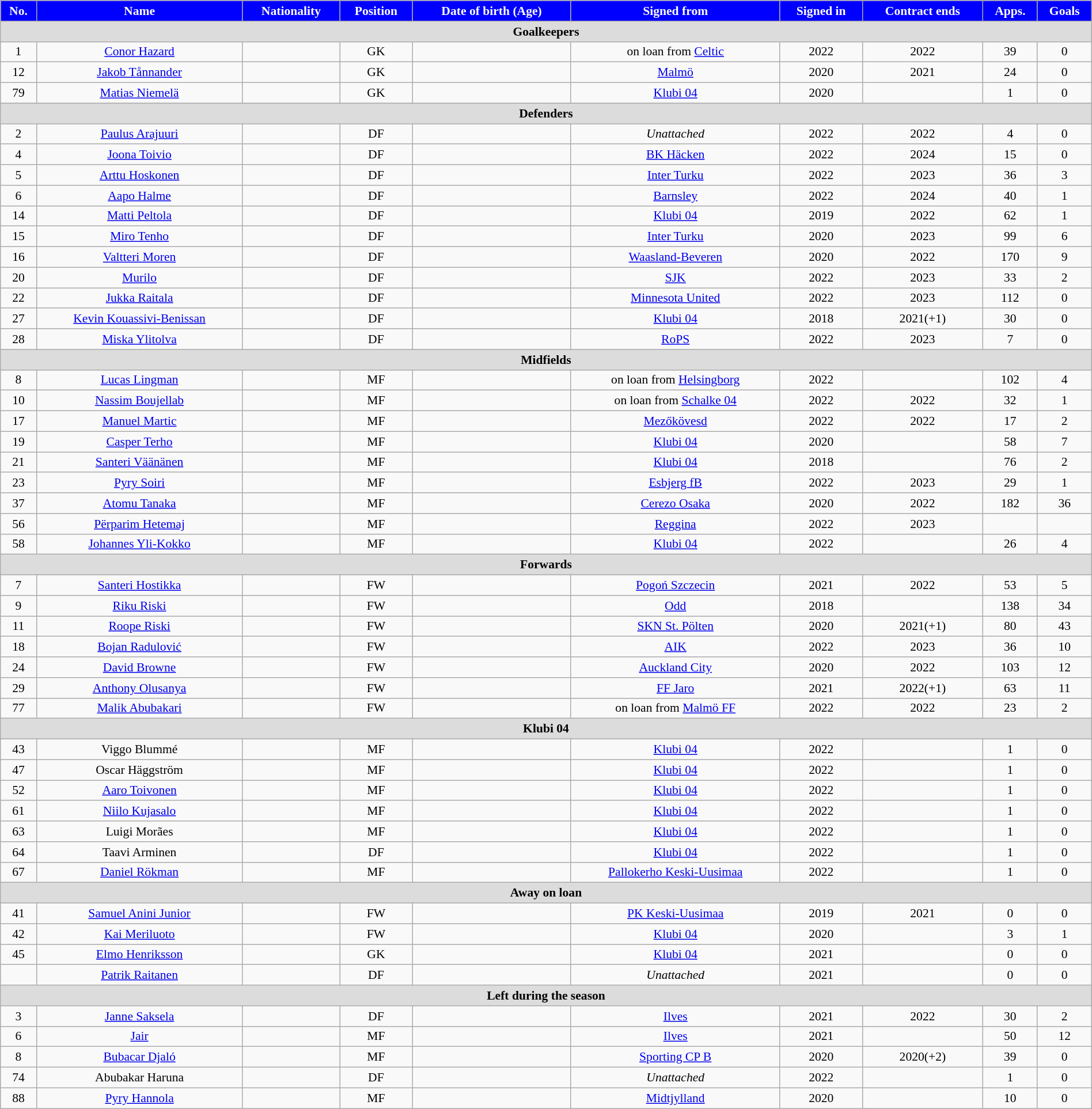<table class="wikitable sortable"  style="text-align:center; font-size:90%; width:100%;">
<tr>
<th style="background:#00f; color:white; text-align:center;">No.</th>
<th style="background:#00f; color:white; text-align:center;">Name</th>
<th style="background:#00f; color:white; text-align:center;">Nationality</th>
<th style="background:#00f; color:white; text-align:center;">Position</th>
<th style="background:#00f; color:white; text-align:center;">Date of birth (Age)</th>
<th style="background:#00f; color:white; text-align:center;">Signed from</th>
<th style="background:#00f; color:white; text-align:center;">Signed in</th>
<th style="background:#00f; color:white; text-align:center;">Contract ends</th>
<th style="background:#00f; color:white; text-align:center;">Apps.</th>
<th style="background:#00f; color:white; text-align:center;">Goals</th>
</tr>
<tr>
<th colspan="11"  style="background:#dcdcdc; text-align:center;">Goalkeepers</th>
</tr>
<tr>
<td>1</td>
<td><a href='#'>Conor Hazard</a></td>
<td></td>
<td>GK</td>
<td></td>
<td>on loan from <a href='#'>Celtic</a></td>
<td>2022</td>
<td>2022</td>
<td>39</td>
<td>0</td>
</tr>
<tr>
<td>12</td>
<td><a href='#'>Jakob Tånnander</a></td>
<td></td>
<td>GK</td>
<td></td>
<td><a href='#'>Malmö</a></td>
<td>2020</td>
<td>2021</td>
<td>24</td>
<td>0</td>
</tr>
<tr>
<td>79</td>
<td><a href='#'>Matias Niemelä</a></td>
<td></td>
<td>GK</td>
<td></td>
<td><a href='#'>Klubi 04</a></td>
<td>2020</td>
<td></td>
<td>1</td>
<td>0</td>
</tr>
<tr>
<th colspan="11"  style="background:#dcdcdc; text-align:center;">Defenders</th>
</tr>
<tr>
<td>2</td>
<td><a href='#'>Paulus Arajuuri</a></td>
<td></td>
<td>DF</td>
<td></td>
<td><em>Unattached</em></td>
<td>2022</td>
<td>2022</td>
<td>4</td>
<td>0</td>
</tr>
<tr>
<td>4</td>
<td><a href='#'>Joona Toivio</a></td>
<td></td>
<td>DF</td>
<td></td>
<td><a href='#'>BK Häcken</a></td>
<td>2022</td>
<td>2024</td>
<td>15</td>
<td>0</td>
</tr>
<tr>
<td>5</td>
<td><a href='#'>Arttu Hoskonen</a></td>
<td></td>
<td>DF</td>
<td></td>
<td><a href='#'>Inter Turku</a></td>
<td>2022</td>
<td>2023</td>
<td>36</td>
<td>3</td>
</tr>
<tr>
<td>6</td>
<td><a href='#'>Aapo Halme</a></td>
<td></td>
<td>DF</td>
<td></td>
<td><a href='#'>Barnsley</a></td>
<td>2022</td>
<td>2024</td>
<td>40</td>
<td>1</td>
</tr>
<tr>
<td>14</td>
<td><a href='#'>Matti Peltola</a></td>
<td></td>
<td>DF</td>
<td></td>
<td><a href='#'>Klubi 04</a></td>
<td>2019</td>
<td>2022</td>
<td>62</td>
<td>1</td>
</tr>
<tr>
<td>15</td>
<td><a href='#'>Miro Tenho</a></td>
<td></td>
<td>DF</td>
<td></td>
<td><a href='#'>Inter Turku</a></td>
<td>2020</td>
<td>2023</td>
<td>99</td>
<td>6</td>
</tr>
<tr>
<td>16</td>
<td><a href='#'>Valtteri Moren</a></td>
<td></td>
<td>DF</td>
<td></td>
<td><a href='#'>Waasland-Beveren</a></td>
<td>2020</td>
<td>2022</td>
<td>170</td>
<td>9</td>
</tr>
<tr>
<td>20</td>
<td><a href='#'>Murilo</a></td>
<td></td>
<td>DF</td>
<td></td>
<td><a href='#'>SJK</a></td>
<td>2022</td>
<td>2023</td>
<td>33</td>
<td>2</td>
</tr>
<tr>
<td>22</td>
<td><a href='#'>Jukka Raitala</a></td>
<td></td>
<td>DF</td>
<td></td>
<td><a href='#'>Minnesota United</a></td>
<td>2022</td>
<td>2023</td>
<td>112</td>
<td>0</td>
</tr>
<tr>
<td>27</td>
<td><a href='#'>Kevin Kouassivi-Benissan</a></td>
<td></td>
<td>DF</td>
<td></td>
<td><a href='#'>Klubi 04</a></td>
<td>2018</td>
<td>2021(+1)</td>
<td>30</td>
<td>0</td>
</tr>
<tr>
<td>28</td>
<td><a href='#'>Miska Ylitolva</a></td>
<td></td>
<td>DF</td>
<td></td>
<td><a href='#'>RoPS</a></td>
<td>2022</td>
<td>2023</td>
<td>7</td>
<td>0</td>
</tr>
<tr>
<th colspan="11"  style="background:#dcdcdc; text-align:center;">Midfields</th>
</tr>
<tr>
<td>8</td>
<td><a href='#'>Lucas Lingman</a></td>
<td></td>
<td>MF</td>
<td></td>
<td>on loan from <a href='#'>Helsingborg</a></td>
<td>2022</td>
<td></td>
<td>102</td>
<td>4</td>
</tr>
<tr>
<td>10</td>
<td><a href='#'>Nassim Boujellab</a></td>
<td></td>
<td>MF</td>
<td></td>
<td>on loan from <a href='#'>Schalke 04</a></td>
<td>2022</td>
<td>2022</td>
<td>32</td>
<td>1</td>
</tr>
<tr>
<td>17</td>
<td><a href='#'>Manuel Martic</a></td>
<td></td>
<td>MF</td>
<td></td>
<td><a href='#'>Mezőkövesd</a></td>
<td>2022</td>
<td>2022</td>
<td>17</td>
<td>2</td>
</tr>
<tr>
<td>19</td>
<td><a href='#'>Casper Terho</a></td>
<td></td>
<td>MF</td>
<td></td>
<td><a href='#'>Klubi 04</a></td>
<td>2020</td>
<td></td>
<td>58</td>
<td>7</td>
</tr>
<tr>
<td>21</td>
<td><a href='#'>Santeri Väänänen</a></td>
<td></td>
<td>MF</td>
<td></td>
<td><a href='#'>Klubi 04</a></td>
<td>2018</td>
<td></td>
<td>76</td>
<td>2</td>
</tr>
<tr>
<td>23</td>
<td><a href='#'>Pyry Soiri</a></td>
<td></td>
<td>MF</td>
<td></td>
<td><a href='#'>Esbjerg fB</a></td>
<td>2022</td>
<td>2023</td>
<td>29</td>
<td>1</td>
</tr>
<tr>
<td>37</td>
<td><a href='#'>Atomu Tanaka</a></td>
<td></td>
<td>MF</td>
<td></td>
<td><a href='#'>Cerezo Osaka</a></td>
<td>2020</td>
<td>2022</td>
<td>182</td>
<td>36</td>
</tr>
<tr>
<td>56</td>
<td><a href='#'>Përparim Hetemaj</a></td>
<td></td>
<td>MF</td>
<td></td>
<td><a href='#'>Reggina</a></td>
<td>2022</td>
<td>2023</td>
<td></td>
<td></td>
</tr>
<tr>
<td>58</td>
<td><a href='#'>Johannes Yli-Kokko</a></td>
<td></td>
<td>MF</td>
<td></td>
<td><a href='#'>Klubi 04</a></td>
<td>2022</td>
<td></td>
<td>26</td>
<td>4</td>
</tr>
<tr>
<th colspan="11"  style="background:#dcdcdc; text-align:center;">Forwards</th>
</tr>
<tr>
<td>7</td>
<td><a href='#'>Santeri Hostikka</a></td>
<td></td>
<td>FW</td>
<td></td>
<td><a href='#'>Pogoń Szczecin</a></td>
<td>2021</td>
<td>2022</td>
<td>53</td>
<td>5</td>
</tr>
<tr>
<td>9</td>
<td><a href='#'>Riku Riski</a></td>
<td></td>
<td>FW</td>
<td></td>
<td><a href='#'>Odd</a></td>
<td>2018</td>
<td></td>
<td>138</td>
<td>34</td>
</tr>
<tr>
<td>11</td>
<td><a href='#'>Roope Riski</a></td>
<td></td>
<td>FW</td>
<td></td>
<td><a href='#'>SKN St. Pölten</a></td>
<td>2020</td>
<td>2021(+1)</td>
<td>80</td>
<td>43</td>
</tr>
<tr>
<td>18</td>
<td><a href='#'>Bojan Radulović</a></td>
<td></td>
<td>FW</td>
<td></td>
<td><a href='#'>AIK</a></td>
<td>2022</td>
<td>2023</td>
<td>36</td>
<td>10</td>
</tr>
<tr>
<td>24</td>
<td><a href='#'>David Browne</a></td>
<td></td>
<td>FW</td>
<td></td>
<td><a href='#'>Auckland City</a></td>
<td>2020</td>
<td>2022</td>
<td>103</td>
<td>12</td>
</tr>
<tr>
<td>29</td>
<td><a href='#'>Anthony Olusanya</a></td>
<td></td>
<td>FW</td>
<td></td>
<td><a href='#'>FF Jaro</a></td>
<td>2021</td>
<td>2022(+1)</td>
<td>63</td>
<td>11</td>
</tr>
<tr>
<td>77</td>
<td><a href='#'>Malik Abubakari</a></td>
<td></td>
<td>FW</td>
<td></td>
<td>on loan from <a href='#'>Malmö FF</a></td>
<td>2022</td>
<td>2022</td>
<td>23</td>
<td>2</td>
</tr>
<tr>
<th colspan="11"  style="background:#dcdcdc; text-align:center;">Klubi 04</th>
</tr>
<tr>
<td>43</td>
<td>Viggo Blummé</td>
<td></td>
<td>MF</td>
<td></td>
<td><a href='#'>Klubi 04</a></td>
<td>2022</td>
<td></td>
<td>1</td>
<td>0</td>
</tr>
<tr>
<td>47</td>
<td>Oscar Häggström</td>
<td></td>
<td>MF</td>
<td></td>
<td><a href='#'>Klubi 04</a></td>
<td>2022</td>
<td></td>
<td>1</td>
<td>0</td>
</tr>
<tr>
<td>52</td>
<td><a href='#'>Aaro Toivonen</a></td>
<td></td>
<td>MF</td>
<td></td>
<td><a href='#'>Klubi 04</a></td>
<td>2022</td>
<td></td>
<td>1</td>
<td>0</td>
</tr>
<tr>
<td>61</td>
<td><a href='#'>Niilo Kujasalo</a></td>
<td></td>
<td>MF</td>
<td></td>
<td><a href='#'>Klubi 04</a></td>
<td>2022</td>
<td></td>
<td>1</td>
<td>0</td>
</tr>
<tr>
<td>63</td>
<td>Luigi Morães</td>
<td></td>
<td>MF</td>
<td></td>
<td><a href='#'>Klubi 04</a></td>
<td>2022</td>
<td></td>
<td>1</td>
<td>0</td>
</tr>
<tr>
<td>64</td>
<td>Taavi Arminen</td>
<td></td>
<td>DF</td>
<td></td>
<td><a href='#'>Klubi 04</a></td>
<td>2022</td>
<td></td>
<td>1</td>
<td>0</td>
</tr>
<tr>
<td>67</td>
<td><a href='#'>Daniel Rökman</a></td>
<td></td>
<td>MF</td>
<td></td>
<td><a href='#'>Pallokerho Keski-Uusimaa</a></td>
<td>2022</td>
<td></td>
<td>1</td>
<td>0</td>
</tr>
<tr>
<th colspan="11"  style="background:#dcdcdc; text-align:center;">Away on loan</th>
</tr>
<tr>
<td>41</td>
<td><a href='#'>Samuel Anini Junior</a></td>
<td></td>
<td>FW</td>
<td></td>
<td><a href='#'>PK Keski-Uusimaa</a></td>
<td>2019</td>
<td>2021</td>
<td>0</td>
<td>0</td>
</tr>
<tr>
<td>42</td>
<td><a href='#'>Kai Meriluoto</a></td>
<td></td>
<td>FW</td>
<td></td>
<td><a href='#'>Klubi 04</a></td>
<td>2020</td>
<td></td>
<td>3</td>
<td>1</td>
</tr>
<tr>
<td>45</td>
<td><a href='#'>Elmo Henriksson</a></td>
<td></td>
<td>GK</td>
<td></td>
<td><a href='#'>Klubi 04</a></td>
<td>2021</td>
<td></td>
<td>0</td>
<td>0</td>
</tr>
<tr>
<td></td>
<td><a href='#'>Patrik Raitanen</a></td>
<td></td>
<td>DF</td>
<td></td>
<td><em>Unattached</em></td>
<td>2021</td>
<td></td>
<td>0</td>
<td>0</td>
</tr>
<tr>
<th colspan="11"  style="background:#dcdcdc; text-align:center;">Left during the season</th>
</tr>
<tr>
<td>3</td>
<td><a href='#'>Janne Saksela</a></td>
<td></td>
<td>DF</td>
<td></td>
<td><a href='#'>Ilves</a></td>
<td>2021</td>
<td>2022</td>
<td>30</td>
<td>2</td>
</tr>
<tr>
<td>6</td>
<td><a href='#'>Jair</a></td>
<td></td>
<td>MF</td>
<td></td>
<td><a href='#'>Ilves</a></td>
<td>2021</td>
<td></td>
<td>50</td>
<td>12</td>
</tr>
<tr>
<td>8</td>
<td><a href='#'>Bubacar Djaló</a></td>
<td></td>
<td>MF</td>
<td></td>
<td><a href='#'>Sporting CP B</a></td>
<td>2020</td>
<td>2020(+2)</td>
<td>39</td>
<td>0</td>
</tr>
<tr>
<td>74</td>
<td>Abubakar Haruna</td>
<td></td>
<td>DF</td>
<td></td>
<td><em>Unattached</em></td>
<td>2022</td>
<td></td>
<td>1</td>
<td>0</td>
</tr>
<tr>
<td>88</td>
<td><a href='#'>Pyry Hannola</a></td>
<td></td>
<td>MF</td>
<td></td>
<td><a href='#'>Midtjylland</a></td>
<td>2020</td>
<td></td>
<td>10</td>
<td>0</td>
</tr>
</table>
